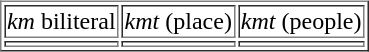<table border="1" style="float:right; margin:9px 1em 1em;">
<tr style="text-align:center;">
<td><em>km</em> biliteral</td>
<td><em>kmt</em> (place)</td>
<td><em>kmt</em> (people)</td>
</tr>
<tr style="text-align:center;">
<td></td>
<td></td>
<td></td>
</tr>
</table>
